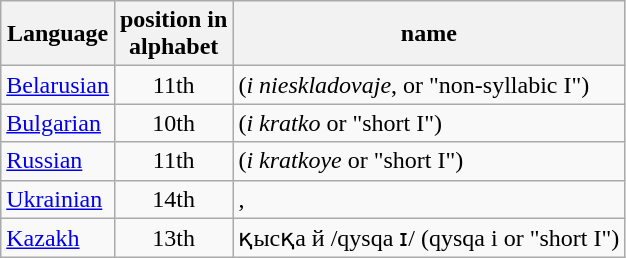<table class="wikitable">
<tr>
<th>Language</th>
<th>position in <br> alphabet</th>
<th>name</th>
</tr>
<tr>
<td><a href='#'>Belarusian</a></td>
<td align=center>11th</td>
<td> (<em>i nieskladovaje</em>, or "non-syllabic I")</td>
</tr>
<tr>
<td><a href='#'>Bulgarian</a></td>
<td align=center>10th</td>
<td> (<em>i kratko</em> or "short I")</td>
</tr>
<tr>
<td><a href='#'>Russian</a></td>
<td align=center>11th</td>
<td> (<em>i kratkoye</em> or "short I")</td>
</tr>
<tr>
<td><a href='#'>Ukrainian</a></td>
<td align=center>14th</td>
<td> ,  </td>
</tr>
<tr>
<td><a href='#'>Kazakh</a></td>
<td align=center>13th</td>
<td>қысқа й /qysqa ɪ/ (qysqa i or "short I")</td>
</tr>
</table>
